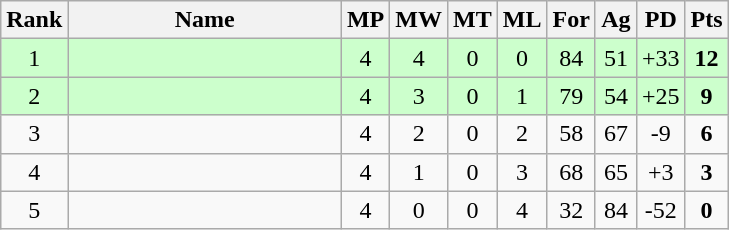<table class=wikitable style="text-align:center">
<tr>
<th width=20>Rank</th>
<th width=175>Name</th>
<th width=20>MP</th>
<th width=20>MW</th>
<th width=20>MT</th>
<th width=20>ML</th>
<th width=20>For</th>
<th width=20>Ag</th>
<th width=20>PD</th>
<th width=20>Pts</th>
</tr>
<tr bgcolor="#ccffcc">
<td>1</td>
<td align=left><strong></strong></td>
<td>4</td>
<td>4</td>
<td>0</td>
<td>0</td>
<td>84</td>
<td>51</td>
<td>+33</td>
<td><strong>12</strong></td>
</tr>
<tr bgcolor="#ccffcc">
<td>2</td>
<td align=left><strong></strong></td>
<td>4</td>
<td>3</td>
<td>0</td>
<td>1</td>
<td>79</td>
<td>54</td>
<td>+25</td>
<td><strong>9</strong></td>
</tr>
<tr>
<td>3</td>
<td align=left></td>
<td>4</td>
<td>2</td>
<td>0</td>
<td>2</td>
<td>58</td>
<td>67</td>
<td>-9</td>
<td><strong>6</strong></td>
</tr>
<tr>
<td>4</td>
<td align=left></td>
<td>4</td>
<td>1</td>
<td>0</td>
<td>3</td>
<td>68</td>
<td>65</td>
<td>+3</td>
<td><strong>3</strong></td>
</tr>
<tr>
<td>5</td>
<td align=left></td>
<td>4</td>
<td>0</td>
<td>0</td>
<td>4</td>
<td>32</td>
<td>84</td>
<td>-52</td>
<td><strong>0</strong></td>
</tr>
</table>
